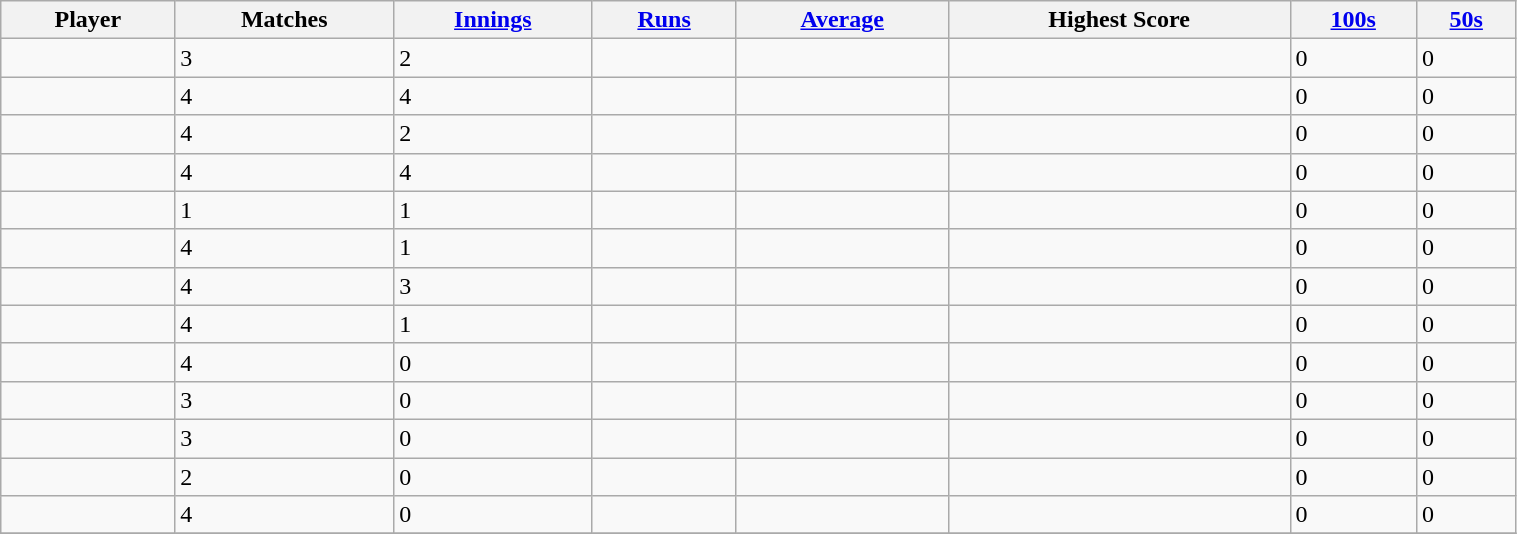<table class="wikitable sortable" style="width:80%;">
<tr>
<th>Player</th>
<th>Matches</th>
<th><a href='#'>Innings</a></th>
<th><a href='#'>Runs</a></th>
<th><a href='#'>Average</a></th>
<th>Highest Score</th>
<th><a href='#'>100s</a></th>
<th><a href='#'>50s</a></th>
</tr>
<tr>
<td></td>
<td>3</td>
<td>2</td>
<td></td>
<td></td>
<td></td>
<td>0</td>
<td>0</td>
</tr>
<tr>
<td></td>
<td>4</td>
<td>4</td>
<td></td>
<td></td>
<td></td>
<td>0</td>
<td>0</td>
</tr>
<tr>
<td></td>
<td>4</td>
<td>2</td>
<td></td>
<td></td>
<td></td>
<td>0</td>
<td>0</td>
</tr>
<tr>
<td></td>
<td>4</td>
<td>4</td>
<td></td>
<td></td>
<td></td>
<td>0</td>
<td>0</td>
</tr>
<tr>
<td></td>
<td>1</td>
<td>1</td>
<td></td>
<td></td>
<td></td>
<td>0</td>
<td>0</td>
</tr>
<tr>
<td></td>
<td>4</td>
<td>1</td>
<td></td>
<td></td>
<td></td>
<td>0</td>
<td>0</td>
</tr>
<tr>
<td></td>
<td>4</td>
<td>3</td>
<td></td>
<td></td>
<td></td>
<td>0</td>
<td>0</td>
</tr>
<tr>
<td></td>
<td>4</td>
<td>1</td>
<td></td>
<td></td>
<td></td>
<td>0</td>
<td>0</td>
</tr>
<tr>
<td></td>
<td>4</td>
<td>0</td>
<td></td>
<td></td>
<td></td>
<td>0</td>
<td>0</td>
</tr>
<tr>
<td></td>
<td>3</td>
<td>0</td>
<td></td>
<td></td>
<td></td>
<td>0</td>
<td>0</td>
</tr>
<tr>
<td></td>
<td>3</td>
<td>0</td>
<td></td>
<td></td>
<td></td>
<td>0</td>
<td>0</td>
</tr>
<tr>
<td></td>
<td>2</td>
<td>0</td>
<td></td>
<td></td>
<td></td>
<td>0</td>
<td>0</td>
</tr>
<tr>
<td></td>
<td>4</td>
<td>0</td>
<td></td>
<td></td>
<td></td>
<td>0</td>
<td>0</td>
</tr>
<tr>
</tr>
</table>
